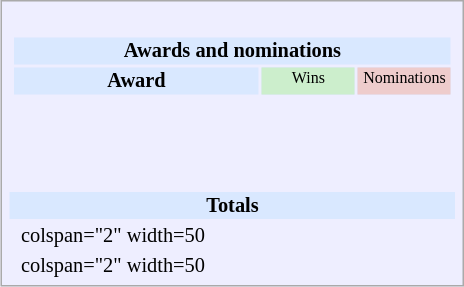<table class="infobox" style="width: 22.7em; text-align: left; font-size: 85%; vertical-align: middle; background-color: #eef;">
<tr>
<td colspan="3"><br><table class="collapsible collapsed" width="100%">
<tr>
<th colspan="3" style="background-color: #d9e8ff; text-align: center;">Awards and nominations</th>
</tr>
<tr style="background-color:#d9e8ff; text-align:center;">
<th style="vertical-align: middle;">Award</th>
<td style="background:#cceecc; font-size:8pt;" width="60px">Wins</td>
<td style="background:#eecccc; font-size:8pt;" width="60px">Nominations</td>
</tr>
<tr>
<td align="center"><br></td>
<td></td>
<td></td>
</tr>
<tr>
<td align="center"><br></td>
<td></td>
<td></td>
</tr>
<tr>
<td align="center"><br></td>
<td></td>
<td></td>
</tr>
</table>
</td>
</tr>
<tr style="background-color:#d9e8ff">
<td colspan="3" style="text-align:center;"><strong>Totals</strong></td>
</tr>
<tr>
<td></td>
<td>colspan="2" width=50 </td>
</tr>
<tr>
<td></td>
<td>colspan="2" width=50 </td>
</tr>
</table>
